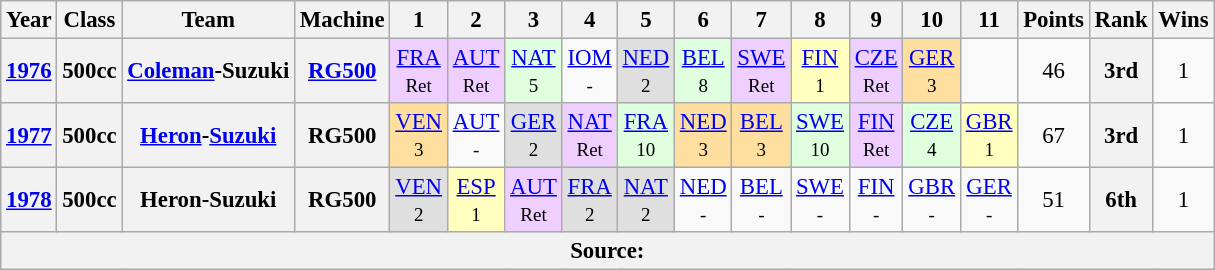<table class="wikitable" style="text-align:center; font-size:95%">
<tr>
<th>Year</th>
<th>Class</th>
<th>Team</th>
<th>Machine</th>
<th>1</th>
<th>2</th>
<th>3</th>
<th>4</th>
<th>5</th>
<th>6</th>
<th>7</th>
<th>8</th>
<th>9</th>
<th>10</th>
<th>11</th>
<th>Points</th>
<th>Rank</th>
<th>Wins</th>
</tr>
<tr>
<th><a href='#'>1976</a></th>
<th>500cc</th>
<th><a href='#'>Coleman</a>-Suzuki</th>
<th><a href='#'>RG500</a></th>
<td style="background:#EFCFFF;"><a href='#'>FRA</a><br><small>Ret</small></td>
<td style="background:#EFCFFF;"><a href='#'>AUT</a><br><small>Ret</small></td>
<td style="background:#DFFFDF;"><a href='#'>NAT</a><br><small>5</small></td>
<td><a href='#'>IOM</a><br><small>-</small></td>
<td style="background:#DFDFDF;"><a href='#'>NED</a><br><small>2</small></td>
<td style="background:#DFFFDF;"><a href='#'>BEL</a><br><small>8</small></td>
<td style="background:#EFCFFF;"><a href='#'>SWE</a><br><small>Ret</small></td>
<td style="background:#FFFFBF;"><a href='#'>FIN</a><br><small>1</small></td>
<td style="background:#EFCFFF;"><a href='#'>CZE</a><br><small>Ret</small></td>
<td style="background:#FFDF9F;"><a href='#'>GER</a><br><small>3</small></td>
<td></td>
<td>46</td>
<th>3rd</th>
<td>1</td>
</tr>
<tr>
<th><a href='#'>1977</a></th>
<th>500cc</th>
<th><a href='#'>Heron</a>-<a href='#'>Suzuki</a></th>
<th>RG500</th>
<td style="background:#FFDF9F;"><a href='#'>VEN</a><br><small>3</small></td>
<td><a href='#'>AUT</a><br><small>-</small></td>
<td style="background:#DFDFDF;"><a href='#'>GER</a><br><small>2</small></td>
<td style="background:#EFCFFF;"><a href='#'>NAT</a><br><small>Ret</small></td>
<td style="background:#DFFFDF;"><a href='#'>FRA</a><br><small>10</small></td>
<td style="background:#FFDF9F;"><a href='#'>NED</a><br><small>3</small></td>
<td style="background:#FFDF9F;"><a href='#'>BEL</a><br><small>3</small></td>
<td style="background:#DFFFDF;"><a href='#'>SWE</a><br><small>10</small></td>
<td style="background:#EFCFFF;"><a href='#'>FIN</a><br><small>Ret</small></td>
<td style="background:#DFFFDF;"><a href='#'>CZE</a><br><small>4</small></td>
<td style="background:#FFFFBF;"><a href='#'>GBR</a><br><small>1</small></td>
<td>67</td>
<th>3rd</th>
<td>1</td>
</tr>
<tr>
<th><a href='#'>1978</a></th>
<th>500cc</th>
<th>Heron-Suzuki</th>
<th>RG500</th>
<td style="background:#DFDFDF;"><a href='#'>VEN</a><br><small>2</small></td>
<td style="background:#FFFFBF;"><a href='#'>ESP</a><br><small>1</small></td>
<td style="background:#EFCFFF;"><a href='#'>AUT</a><br><small>Ret</small></td>
<td style="background:#DFDFDF;"><a href='#'>FRA</a><br><small>2</small></td>
<td style="background:#DFDFDF;"><a href='#'>NAT</a><br><small>2</small></td>
<td><a href='#'>NED</a><br><small>-</small></td>
<td><a href='#'>BEL</a><br><small>-</small></td>
<td><a href='#'>SWE</a><br><small>-</small></td>
<td><a href='#'>FIN</a><br><small>-</small></td>
<td><a href='#'>GBR</a><br><small>-</small></td>
<td><a href='#'>GER</a><br><small>-</small></td>
<td>51</td>
<th>6th</th>
<td>1</td>
</tr>
<tr>
<th colspan=18>Source:</th>
</tr>
</table>
